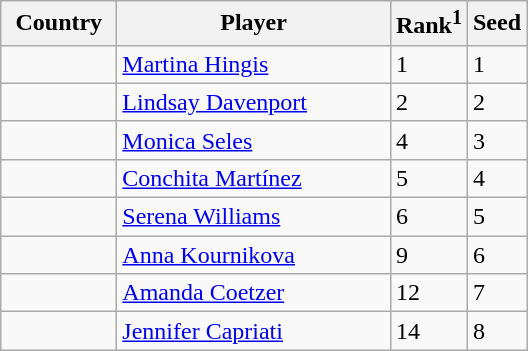<table class="sortable wikitable">
<tr>
<th width="70">Country</th>
<th width="175">Player</th>
<th>Rank<sup>1</sup></th>
<th>Seed</th>
</tr>
<tr>
<td></td>
<td><a href='#'>Martina Hingis</a></td>
<td>1</td>
<td>1</td>
</tr>
<tr>
<td></td>
<td><a href='#'>Lindsay Davenport</a></td>
<td>2</td>
<td>2</td>
</tr>
<tr>
<td></td>
<td><a href='#'>Monica Seles</a></td>
<td>4</td>
<td>3</td>
</tr>
<tr>
<td></td>
<td><a href='#'>Conchita Martínez</a></td>
<td>5</td>
<td>4</td>
</tr>
<tr>
<td></td>
<td><a href='#'>Serena Williams</a></td>
<td>6</td>
<td>5</td>
</tr>
<tr>
<td></td>
<td><a href='#'>Anna Kournikova</a></td>
<td>9</td>
<td>6</td>
</tr>
<tr>
<td></td>
<td><a href='#'>Amanda Coetzer</a></td>
<td>12</td>
<td>7</td>
</tr>
<tr>
<td></td>
<td><a href='#'>Jennifer Capriati</a></td>
<td>14</td>
<td>8</td>
</tr>
</table>
